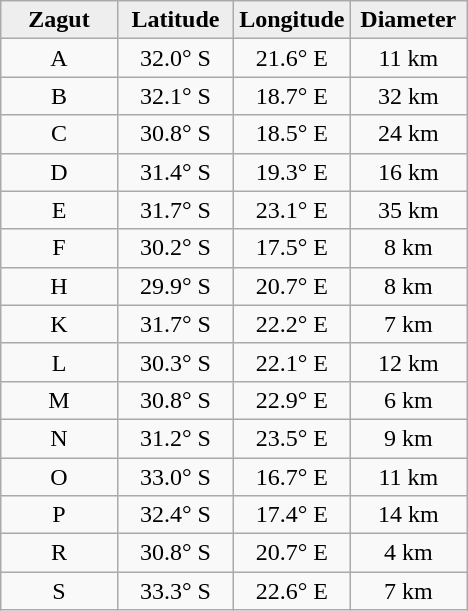<table class="wikitable">
<tr>
<th width="25%" style="background:#eeeeee;">Zagut</th>
<th width="25%" style="background:#eeeeee;">Latitude</th>
<th width="25%" style="background:#eeeeee;">Longitude</th>
<th width="25%" style="background:#eeeeee;">Diameter</th>
</tr>
<tr>
<td align="center">A</td>
<td align="center">32.0° S</td>
<td align="center">21.6° E</td>
<td align="center">11 km</td>
</tr>
<tr>
<td align="center">B</td>
<td align="center">32.1° S</td>
<td align="center">18.7° E</td>
<td align="center">32 km</td>
</tr>
<tr>
<td align="center">C</td>
<td align="center">30.8° S</td>
<td align="center">18.5° E</td>
<td align="center">24 km</td>
</tr>
<tr>
<td align="center">D</td>
<td align="center">31.4° S</td>
<td align="center">19.3° E</td>
<td align="center">16 km</td>
</tr>
<tr>
<td align="center">E</td>
<td align="center">31.7° S</td>
<td align="center">23.1° E</td>
<td align="center">35 km</td>
</tr>
<tr>
<td align="center">F</td>
<td align="center">30.2° S</td>
<td align="center">17.5° E</td>
<td align="center">8 km</td>
</tr>
<tr>
<td align="center">H</td>
<td align="center">29.9° S</td>
<td align="center">20.7° E</td>
<td align="center">8 km</td>
</tr>
<tr>
<td align="center">K</td>
<td align="center">31.7° S</td>
<td align="center">22.2° E</td>
<td align="center">7 km</td>
</tr>
<tr>
<td align="center">L</td>
<td align="center">30.3° S</td>
<td align="center">22.1° E</td>
<td align="center">12 km</td>
</tr>
<tr>
<td align="center">M</td>
<td align="center">30.8° S</td>
<td align="center">22.9° E</td>
<td align="center">6 km</td>
</tr>
<tr>
<td align="center">N</td>
<td align="center">31.2° S</td>
<td align="center">23.5° E</td>
<td align="center">9 km</td>
</tr>
<tr>
<td align="center">O</td>
<td align="center">33.0° S</td>
<td align="center">16.7° E</td>
<td align="center">11 km</td>
</tr>
<tr>
<td align="center">P</td>
<td align="center">32.4° S</td>
<td align="center">17.4° E</td>
<td align="center">14 km</td>
</tr>
<tr>
<td align="center">R</td>
<td align="center">30.8° S</td>
<td align="center">20.7° E</td>
<td align="center">4 km</td>
</tr>
<tr>
<td align="center">S</td>
<td align="center">33.3° S</td>
<td align="center">22.6° E</td>
<td align="center">7 km</td>
</tr>
</table>
